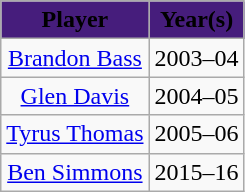<table class="wikitable">
<tr style="text-align:center;">
<th style="background:#461D7C;" align="center"><span>Player</span></th>
<th style="background:#461D7C;" align="center"><span>Year(s)</span></th>
</tr>
<tr style="text-align:center;">
<td><a href='#'>Brandon Bass</a></td>
<td>2003–04</td>
</tr>
<tr style="text-align:center;">
<td><a href='#'>Glen Davis</a></td>
<td>2004–05</td>
</tr>
<tr style="text-align:center;">
<td><a href='#'>Tyrus Thomas</a></td>
<td>2005–06</td>
</tr>
<tr style="text-align:center;">
<td><a href='#'>Ben Simmons</a></td>
<td>2015–16</td>
</tr>
</table>
